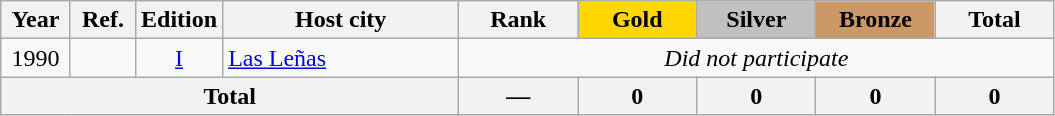<table class="wikitable sortable" style="text-align:center;">
<tr>
<th scope="col"> Year </th>
<th scope="col" class="unsortable"> Ref. </th>
<th scope="col">Edition</th>
<th scope="col" style="width:150px;">Host city</th>
<th scope="col" style="width:4.5em;"> Rank </th>
<th scope="col" style="width:4.5em; background:gold">Gold</th>
<th scope="col" style="width:4.5em; background:silver">Silver</th>
<th scope="col" style="width:4.5em; background:#cc9966">Bronze</th>
<th scope="col" style="width:4.5em;">Total</th>
</tr>
<tr>
<td><span>1990</span></td>
<td></td>
<td><a href='#'>I</a></td>
<td align=left> <a href='#'>Las Leñas</a></td>
<td colspan="5"><span><em>Did not participate</em></span></td>
</tr>
<tr class="sortbottom">
<th colspan=4>Total</th>
<th>—</th>
<th>0</th>
<th>0</th>
<th>0</th>
<th>0</th>
</tr>
</table>
